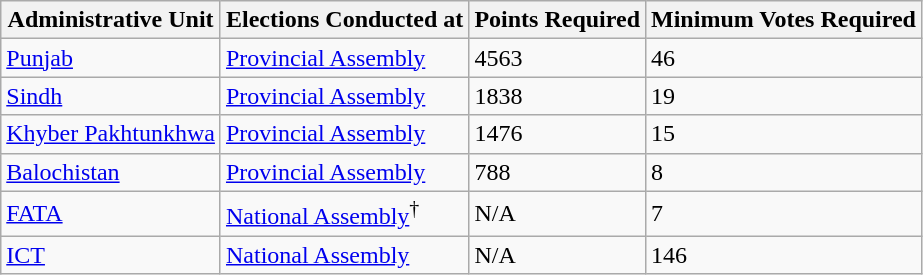<table class="wikitable">
<tr>
<th>Administrative Unit</th>
<th>Elections Conducted at</th>
<th>Points Required</th>
<th>Minimum Votes Required</th>
</tr>
<tr>
<td><a href='#'>Punjab</a></td>
<td><a href='#'>Provincial Assembly</a></td>
<td>4563</td>
<td>46</td>
</tr>
<tr>
<td><a href='#'>Sindh</a></td>
<td><a href='#'>Provincial Assembly</a></td>
<td>1838</td>
<td>19</td>
</tr>
<tr>
<td><a href='#'>Khyber Pakhtunkhwa</a></td>
<td><a href='#'>Provincial Assembly</a></td>
<td>1476</td>
<td>15</td>
</tr>
<tr>
<td><a href='#'>Balochistan</a></td>
<td><a href='#'>Provincial Assembly</a></td>
<td>788</td>
<td>8</td>
</tr>
<tr>
<td><a href='#'>FATA</a></td>
<td><a href='#'>National Assembly</a><sup>†</sup></td>
<td>N/A</td>
<td>7</td>
</tr>
<tr>
<td><a href='#'>ICT</a></td>
<td><a href='#'>National Assembly</a></td>
<td>N/A</td>
<td>146</td>
</tr>
</table>
